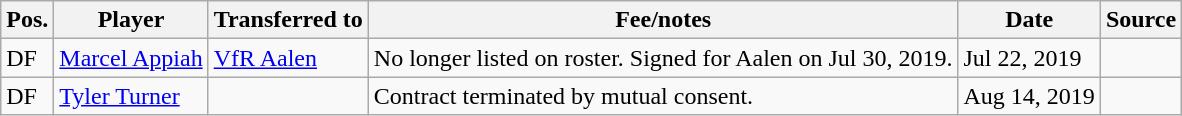<table class="wikitable sortable" style="text-align: left">
<tr>
<th><strong>Pos.</strong></th>
<th><strong>Player</strong></th>
<th><strong>Transferred to</strong></th>
<th><strong>Fee/notes</strong></th>
<th><strong>Date</strong></th>
<th><strong>Source</strong></th>
</tr>
<tr>
<td>DF</td>
<td> <a href='#'>Marcel Appiah</a></td>
<td> <a href='#'>VfR Aalen</a></td>
<td>No longer listed on roster. Signed for Aalen on Jul 30, 2019.</td>
<td>Jul 22, 2019</td>
<td align=center></td>
</tr>
<tr>
<td>DF</td>
<td> <a href='#'>Tyler Turner</a></td>
<td></td>
<td>Contract terminated by mutual consent.</td>
<td>Aug 14, 2019</td>
<td align=center></td>
</tr>
</table>
